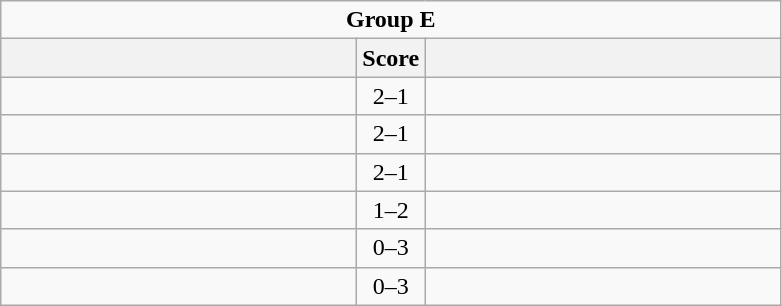<table class="wikitable" style="text-align: center; display: inline-table;">
<tr>
<td colspan="3"><strong>Group E</strong></td>
</tr>
<tr>
<th scope="col" style="width: 230px;"></th>
<th scope="col" style="width: 30px;">Score</th>
<th scope="col" style="width: 230px;"></th>
</tr>
<tr>
<td></td>
<td>2–1</td>
<td></td>
</tr>
<tr>
<td></td>
<td>2–1</td>
<td></td>
</tr>
<tr>
<td></td>
<td>2–1</td>
<td></td>
</tr>
<tr>
<td></td>
<td>1–2</td>
<td></td>
</tr>
<tr>
<td></td>
<td>0–3</td>
<td></td>
</tr>
<tr>
<td></td>
<td>0–3</td>
<td></td>
</tr>
</table>
